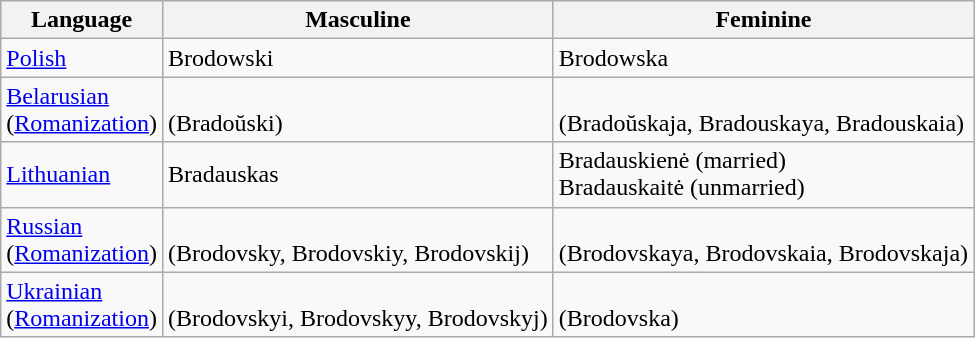<table class="wikitable">
<tr>
<th>Language</th>
<th>Masculine</th>
<th>Feminine</th>
</tr>
<tr>
<td><a href='#'>Polish</a></td>
<td>Brodowski</td>
<td>Brodowska</td>
</tr>
<tr>
<td><a href='#'>Belarusian</a> <br>(<a href='#'>Romanization</a>)</td>
<td><br>(Bradoŭski)</td>
<td><br> (Bradoŭskaja, Bradouskaya, Bradouskaia)</td>
</tr>
<tr>
<td><a href='#'>Lithuanian</a></td>
<td>Bradauskas</td>
<td>Bradauskienė (married)<br> Bradauskaitė (unmarried)</td>
</tr>
<tr>
<td><a href='#'>Russian</a> <br>(<a href='#'>Romanization</a>)</td>
<td><br> (Brodovsky, Brodovskiy, Brodovskij)</td>
<td><br> (Brodovskaya, Brodovskaia, Brodovskaja)</td>
</tr>
<tr>
<td><a href='#'>Ukrainian</a> <br>(<a href='#'>Romanization</a>)</td>
<td><br> (Brodovskyi, Brodovskyy, Brodovskyj)</td>
<td><br> (Brodovska)</td>
</tr>
</table>
